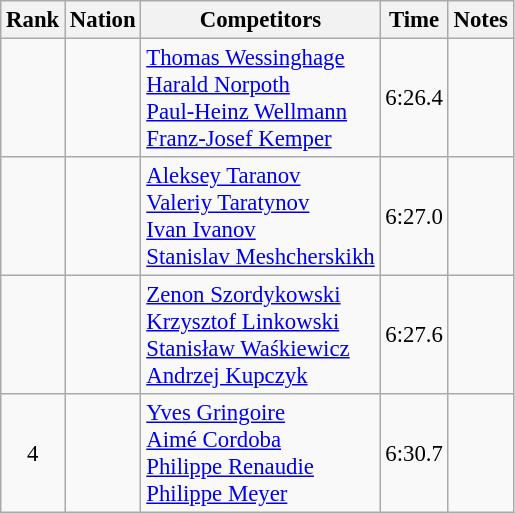<table class="wikitable sortable" style="text-align:center; font-size:95%">
<tr>
<th>Rank</th>
<th>Nation</th>
<th>Competitors</th>
<th>Time</th>
<th>Notes</th>
</tr>
<tr>
<td></td>
<td align=left></td>
<td align=left><a href='#'>Thomas Wessinghage</a><br><a href='#'>Harald Norpoth</a><br><a href='#'>Paul-Heinz Wellmann</a><br><a href='#'>Franz-Josef Kemper</a></td>
<td>6:26.4</td>
<td></td>
</tr>
<tr>
<td></td>
<td align=left></td>
<td align=left><a href='#'>Aleksey Taranov</a><br><a href='#'>Valeriy Taratynov</a><br><a href='#'>Ivan Ivanov</a><br><a href='#'>Stanislav Meshcherskikh</a></td>
<td>6:27.0</td>
<td></td>
</tr>
<tr>
<td></td>
<td align=left></td>
<td align=left><a href='#'>Zenon Szordykowski</a><br><a href='#'>Krzysztof Linkowski</a><br><a href='#'>Stanisław Waśkiewicz</a><br><a href='#'>Andrzej Kupczyk</a></td>
<td>6:27.6</td>
<td></td>
</tr>
<tr>
<td>4</td>
<td align=left></td>
<td align=left><a href='#'>Yves Gringoire</a><br><a href='#'>Aimé Cordoba</a><br><a href='#'>Philippe Renaudie</a><br><a href='#'>Philippe Meyer</a></td>
<td>6:30.7</td>
<td></td>
</tr>
</table>
